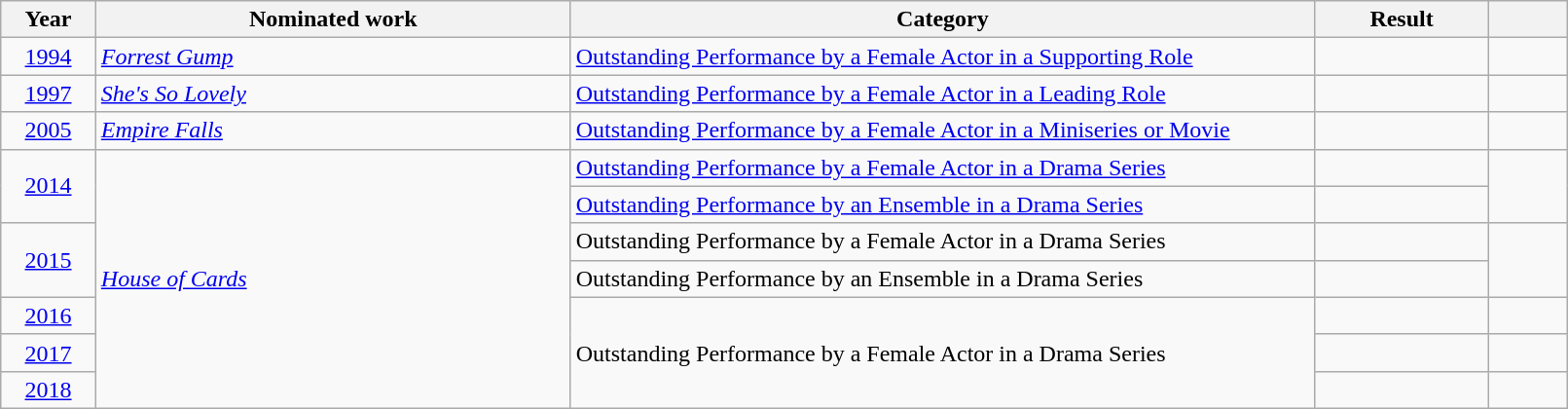<table class="wikitable plainrowheaders" style="width:85%;">
<tr>
<th width="6%" scope="col">Year</th>
<th width="30%" scope="col">Nominated work</th>
<th width="47%" scope="col">Category</th>
<th width="11%" scope="col">Result</th>
<th width="5%" scope="col" class="unsortable"></th>
</tr>
<tr>
<td style="text-align:center;"><a href='#'>1994</a></td>
<td><em><a href='#'>Forrest Gump</a></em></td>
<td><a href='#'>Outstanding Performance by a Female Actor in a Supporting Role</a></td>
<td></td>
<td></td>
</tr>
<tr>
<td style="text-align:center;"><a href='#'>1997</a></td>
<td><em><a href='#'>She's So Lovely</a></em></td>
<td><a href='#'>Outstanding Performance by a Female Actor in a Leading Role</a></td>
<td></td>
<td></td>
</tr>
<tr>
<td style="text-align:center;"><a href='#'>2005</a></td>
<td><em><a href='#'>Empire Falls</a></em></td>
<td><a href='#'>Outstanding Performance by a Female Actor in a Miniseries or Movie</a></td>
<td></td>
<td></td>
</tr>
<tr>
<td style="text-align:center;" rowspan="2"><a href='#'>2014</a></td>
<td rowspan="7"><em><a href='#'>House of Cards</a></em></td>
<td><a href='#'>Outstanding Performance by a Female Actor in a Drama Series</a></td>
<td></td>
<td rowspan="2"></td>
</tr>
<tr>
<td><a href='#'>Outstanding Performance by an Ensemble in a Drama Series</a></td>
<td></td>
</tr>
<tr>
<td style="text-align:center;" rowspan="2"><a href='#'>2015</a></td>
<td>Outstanding Performance by a Female Actor in a Drama Series</td>
<td></td>
<td rowspan="2"></td>
</tr>
<tr>
<td>Outstanding Performance by an Ensemble in a Drama Series</td>
<td></td>
</tr>
<tr>
<td style="text-align:center;"><a href='#'>2016</a></td>
<td rowspan="3">Outstanding Performance by a Female Actor in a Drama Series</td>
<td></td>
<td></td>
</tr>
<tr>
<td style="text-align:center;"><a href='#'>2017</a></td>
<td></td>
<td></td>
</tr>
<tr>
<td style="text-align:center;"><a href='#'>2018</a></td>
<td></td>
<td></td>
</tr>
</table>
